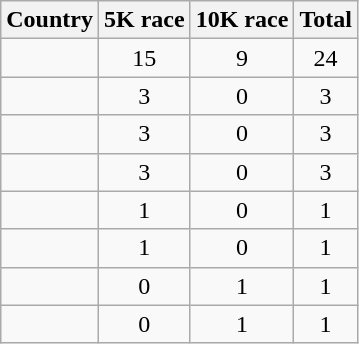<table class="wikitable sortable" style="text-align:center">
<tr>
<th>Country</th>
<th>5K race</th>
<th>10K race</th>
<th>Total</th>
</tr>
<tr>
<td align=left></td>
<td>15</td>
<td>9</td>
<td>24</td>
</tr>
<tr>
<td align=left></td>
<td>3</td>
<td>0</td>
<td>3</td>
</tr>
<tr>
<td align=left></td>
<td>3</td>
<td>0</td>
<td>3</td>
</tr>
<tr>
<td align=left></td>
<td>3</td>
<td>0</td>
<td>3</td>
</tr>
<tr>
<td align=left></td>
<td>1</td>
<td>0</td>
<td>1</td>
</tr>
<tr>
<td align=left></td>
<td>1</td>
<td>0</td>
<td>1</td>
</tr>
<tr>
<td align=left></td>
<td>0</td>
<td>1</td>
<td>1</td>
</tr>
<tr>
<td align=left></td>
<td>0</td>
<td>1</td>
<td>1</td>
</tr>
</table>
